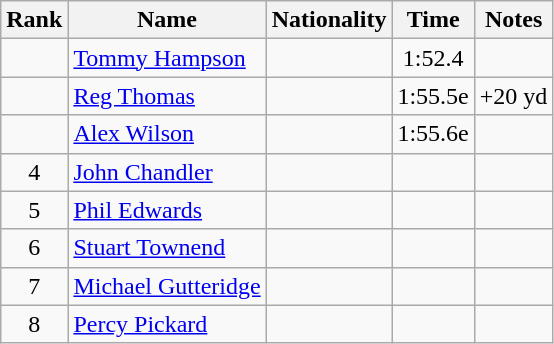<table class="wikitable sortable" style=" text-align:center">
<tr>
<th>Rank</th>
<th>Name</th>
<th>Nationality</th>
<th>Time</th>
<th>Notes</th>
</tr>
<tr>
<td></td>
<td align=left><a href='#'>Tommy Hampson</a></td>
<td align=left></td>
<td>1:52.4</td>
<td></td>
</tr>
<tr>
<td></td>
<td align=left><a href='#'>Reg Thomas</a></td>
<td align=left></td>
<td>1:55.5e</td>
<td>+20 yd</td>
</tr>
<tr>
<td></td>
<td align=left><a href='#'>Alex Wilson</a></td>
<td align=left></td>
<td>1:55.6e</td>
<td></td>
</tr>
<tr>
<td>4</td>
<td align=left><a href='#'>John Chandler</a></td>
<td align=left></td>
<td></td>
<td></td>
</tr>
<tr>
<td>5</td>
<td align=left><a href='#'>Phil Edwards</a></td>
<td align=left></td>
<td></td>
<td></td>
</tr>
<tr>
<td>6</td>
<td align=left><a href='#'>Stuart Townend</a></td>
<td align=left></td>
<td></td>
<td></td>
</tr>
<tr>
<td>7</td>
<td align=left><a href='#'>Michael Gutteridge</a></td>
<td align=left></td>
<td></td>
<td></td>
</tr>
<tr>
<td>8</td>
<td align=left><a href='#'>Percy Pickard</a></td>
<td align=left></td>
<td></td>
<td></td>
</tr>
</table>
